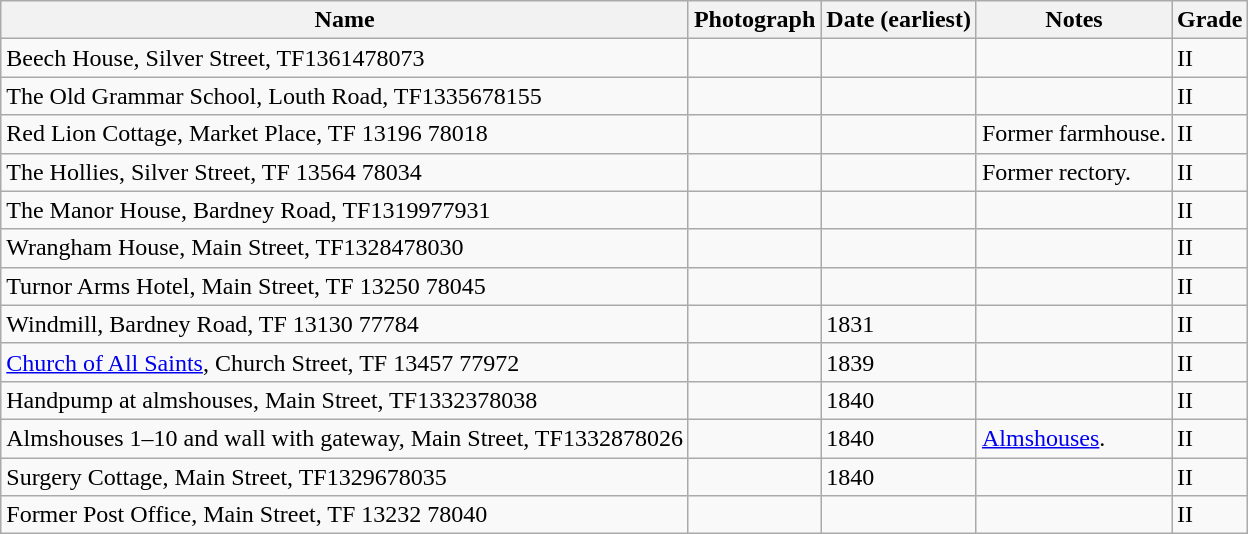<table class="wikitable">
<tr>
<th>Name</th>
<th>Photograph</th>
<th>Date (earliest)</th>
<th>Notes</th>
<th>Grade<br></th>
</tr>
<tr>
<td>Beech House, Silver Street, TF1361478073</td>
<td></td>
<td></td>
<td></td>
<td>II<br></td>
</tr>
<tr>
<td>The Old Grammar School, Louth Road, TF1335678155</td>
<td></td>
<td></td>
<td></td>
<td>II</td>
</tr>
<tr>
<td>Red Lion Cottage, Market Place, TF 13196 78018</td>
<td></td>
<td></td>
<td>Former farmhouse.</td>
<td>II</td>
</tr>
<tr>
<td>The Hollies, Silver Street, TF 13564 78034</td>
<td></td>
<td></td>
<td>Former rectory.</td>
<td>II</td>
</tr>
<tr>
<td>The Manor House, Bardney Road, TF1319977931</td>
<td></td>
<td></td>
<td></td>
<td>II</td>
</tr>
<tr>
<td>Wrangham House, Main Street, TF1328478030</td>
<td></td>
<td></td>
<td></td>
<td>II</td>
</tr>
<tr>
<td>Turnor Arms Hotel, Main Street, TF 13250 78045</td>
<td></td>
<td></td>
<td></td>
<td>II</td>
</tr>
<tr>
<td>Windmill, Bardney Road, TF 13130 77784</td>
<td></td>
<td>1831</td>
<td></td>
<td>II</td>
</tr>
<tr>
<td><a href='#'>Church of All Saints</a>, Church Street, TF 13457 77972</td>
<td></td>
<td>1839</td>
<td></td>
<td>II</td>
</tr>
<tr>
<td>Handpump at almshouses, Main Street, TF1332378038</td>
<td></td>
<td>1840</td>
<td></td>
<td>II</td>
</tr>
<tr>
<td>Almshouses 1–10 and wall with gateway, Main Street, TF1332878026</td>
<td></td>
<td>1840</td>
<td><a href='#'>Almshouses</a>.</td>
<td>II</td>
</tr>
<tr>
<td>Surgery Cottage, Main Street, TF1329678035</td>
<td></td>
<td>1840</td>
<td></td>
<td>II</td>
</tr>
<tr>
<td>Former Post Office, Main Street, TF 13232 78040</td>
<td></td>
<td></td>
<td></td>
<td>II</td>
</tr>
</table>
